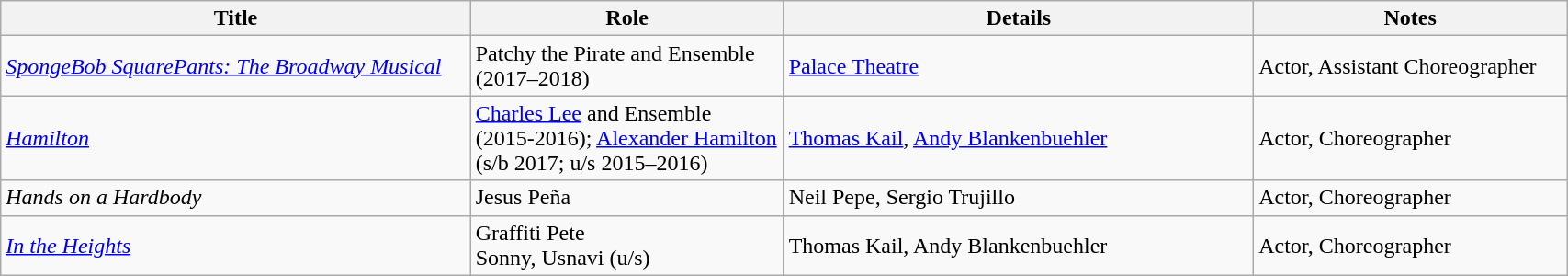<table class="wikitable" style="width: 90%;">
<tr>
<th style="width: 30%;">Title</th>
<th style="width: 20%;">Role</th>
<th style="width: 30%;">Details</th>
<th style="width: 20%;">Notes</th>
</tr>
<tr>
<td><em><a href='#'>SpongeBob SquarePants: The Broadway Musical</a></em></td>
<td>Patchy the Pirate and Ensemble (2017–2018)</td>
<td><a href='#'>Palace Theatre</a></td>
<td>Actor, Assistant Choreographer</td>
</tr>
<tr>
<td><em><a href='#'>Hamilton</a></em></td>
<td><a href='#'>Charles Lee</a> and Ensemble<br>(2015-2016); <a href='#'>Alexander Hamilton</a> (s/b 2017; u/s 2015–2016)</td>
<td><a href='#'>Thomas Kail</a>, <a href='#'>Andy Blankenbuehler</a></td>
<td>Actor, Choreographer</td>
</tr>
<tr>
<td><em>Hands on a Hardbody</em></td>
<td>Jesus Peña</td>
<td>Neil Pepe, Sergio Trujillo</td>
<td>Actor, Choreographer</td>
</tr>
<tr>
<td><em><a href='#'>In the Heights</a></em></td>
<td>Graffiti Pete<br>Sonny, Usnavi (u/s)</td>
<td>Thomas Kail, Andy Blankenbuehler</td>
<td>Actor, Choreographer</td>
</tr>
</table>
